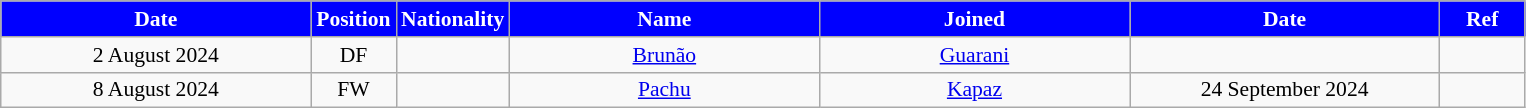<table class="wikitable"  style="text-align:center; font-size:90%; ">
<tr>
<th style="background:#0000ff; color:#FFFFFF; width:200px;">Date</th>
<th style="background:#0000ff; color:#FFFFFF; width:50px;">Position</th>
<th style="background:#0000ff; color:#FFFFFF; width:50px;">Nationality</th>
<th style="background:#0000ff; color:#FFFFFF; width:200px;">Name</th>
<th style="background:#0000ff; color:#FFFFFF; width:200px;">Joined</th>
<th style="background:#0000ff; color:#FFFFFF; width:200px;">Date</th>
<th style="background:#0000ff; color:#FFFFFF; width:50px;">Ref</th>
</tr>
<tr>
<td>2 August 2024</td>
<td>DF</td>
<td></td>
<td><a href='#'>Brunão</a></td>
<td><a href='#'>Guarani</a></td>
<td></td>
<td></td>
</tr>
<tr>
<td>8 August 2024</td>
<td>FW</td>
<td></td>
<td><a href='#'>Pachu</a></td>
<td><a href='#'>Kapaz</a></td>
<td>24 September 2024</td>
<td></td>
</tr>
</table>
